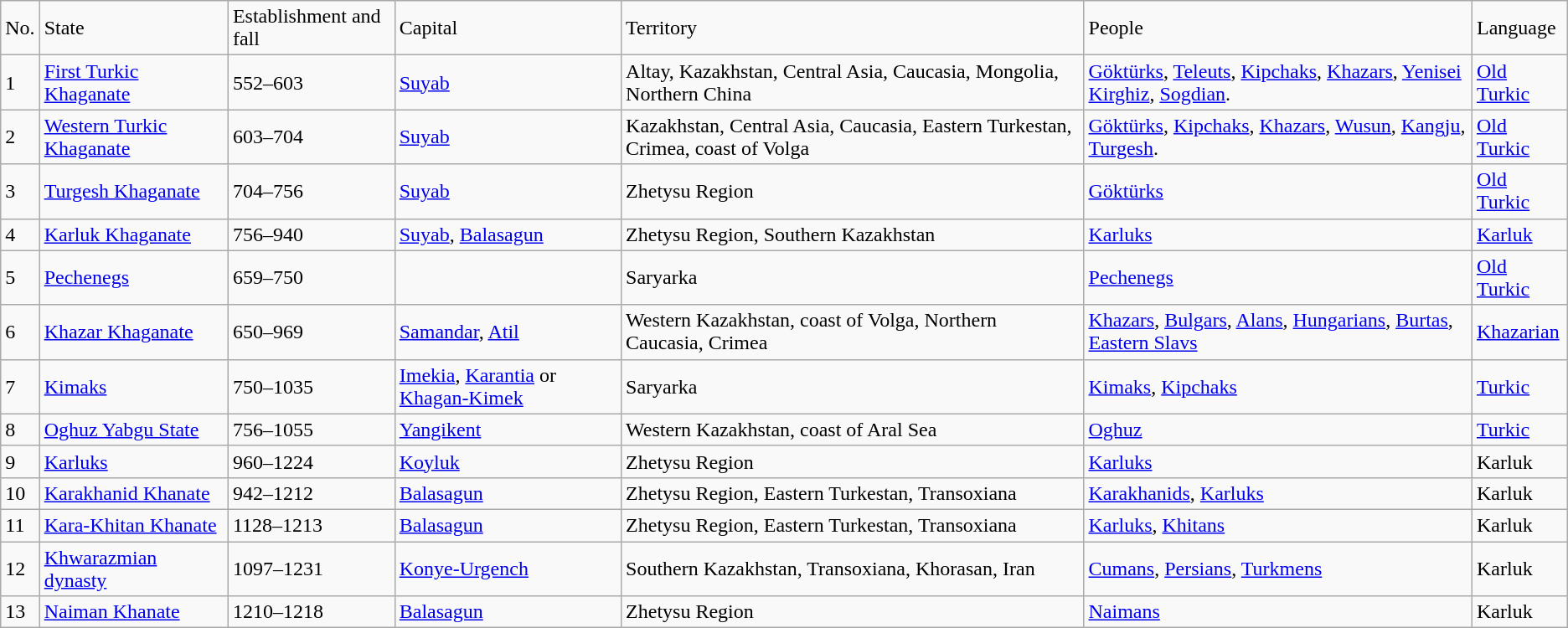<table class="wikitable">
<tr>
<td>No.</td>
<td>State</td>
<td>Establishment and fall <br></td>
<td>Capital</td>
<td>Territory</td>
<td>People</td>
<td>Language</td>
</tr>
<tr>
<td>1</td>
<td><a href='#'>First Turkic Khaganate</a></td>
<td>552–603</td>
<td><a href='#'>Suyab</a></td>
<td>Altay, Kazakhstan, Central Asia, Caucasia, Mongolia, Northern China</td>
<td><a href='#'>Göktürks</a>, <a href='#'>Teleuts</a>, <a href='#'>Kipchaks</a>, <a href='#'>Khazars</a>, <a href='#'>Yenisei Kirghiz</a>, <a href='#'>Sogdian</a>.</td>
<td><a href='#'>Old Turkic</a></td>
</tr>
<tr>
<td>2</td>
<td><a href='#'>Western Turkic Khaganate</a></td>
<td>603–704</td>
<td><a href='#'>Suyab</a></td>
<td>Kazakhstan, Central Asia, Caucasia, Eastern Turkestan, Crimea, coast of Volga</td>
<td><a href='#'>Göktürks</a>, <a href='#'>Kipchaks</a>, <a href='#'>Khazars</a>, <a href='#'>Wusun</a>, <a href='#'>Kangju</a>, <a href='#'>Turgesh</a>.</td>
<td><a href='#'>Old Turkic</a></td>
</tr>
<tr>
<td>3</td>
<td><a href='#'>Turgesh Khaganate</a></td>
<td>704–756</td>
<td><a href='#'>Suyab</a></td>
<td>Zhetysu Region</td>
<td><a href='#'>Göktürks</a></td>
<td><a href='#'>Old Turkic</a></td>
</tr>
<tr>
<td>4</td>
<td><a href='#'>Karluk Khaganate</a></td>
<td>756–940</td>
<td><a href='#'>Suyab</a>, <a href='#'>Balasagun</a></td>
<td>Zhetysu Region, Southern Kazakhstan</td>
<td><a href='#'>Karluks</a></td>
<td><a href='#'>Karluk</a></td>
</tr>
<tr>
<td>5</td>
<td><a href='#'>Pechenegs</a></td>
<td>659–750</td>
<td></td>
<td>Saryarka</td>
<td><a href='#'>Pechenegs</a></td>
<td><a href='#'>Old Turkic</a></td>
</tr>
<tr>
<td>6</td>
<td><a href='#'>Khazar Khaganate</a></td>
<td>650–969</td>
<td><a href='#'>Samandar</a>, <a href='#'>Atil</a></td>
<td>Western Kazakhstan, coast of Volga, Northern Caucasia, Crimea</td>
<td><a href='#'>Khazars</a>, <a href='#'>Bulgars</a>, <a href='#'>Alans</a>, <a href='#'>Hungarians</a>, <a href='#'>Burtas</a>, <a href='#'>Eastern Slavs</a></td>
<td><a href='#'>Khazarian</a></td>
</tr>
<tr>
<td>7</td>
<td><a href='#'>Kimaks</a></td>
<td>750–1035</td>
<td><a href='#'>Imekia</a>, <a href='#'>Karantia</a> or <a href='#'>Khagan-Kimek</a></td>
<td>Saryarka</td>
<td><a href='#'>Kimaks</a>, <a href='#'>Kipchaks</a></td>
<td><a href='#'>Turkic</a></td>
</tr>
<tr>
<td>8</td>
<td><a href='#'>Oghuz Yabgu State</a></td>
<td>756–1055</td>
<td><a href='#'>Yangikent</a></td>
<td>Western Kazakhstan, coast of Aral Sea</td>
<td><a href='#'>Oghuz</a></td>
<td><a href='#'>Turkic</a></td>
</tr>
<tr>
<td>9</td>
<td><a href='#'>Karluks</a></td>
<td>960–1224</td>
<td><a href='#'>Koyluk</a></td>
<td>Zhetysu Region</td>
<td><a href='#'>Karluks</a></td>
<td>Karluk</td>
</tr>
<tr>
<td>10</td>
<td><a href='#'>Karakhanid Khanate</a></td>
<td>942–1212</td>
<td><a href='#'>Balasagun</a></td>
<td>Zhetysu Region, Eastern Turkestan, Transoxiana</td>
<td><a href='#'>Karakhanids</a>, <a href='#'>Karluks</a></td>
<td>Karluk</td>
</tr>
<tr>
<td>11</td>
<td><a href='#'>Kara-Khitan Khanate</a></td>
<td>1128–1213</td>
<td><a href='#'>Balasagun</a></td>
<td>Zhetysu Region, Eastern Turkestan, Transoxiana</td>
<td><a href='#'>Karluks</a>, <a href='#'>Khitans</a></td>
<td>Karluk</td>
</tr>
<tr>
<td>12</td>
<td><a href='#'>Khwarazmian dynasty</a></td>
<td>1097–1231</td>
<td><a href='#'>Konye-Urgench</a></td>
<td>Southern Kazakhstan, Transoxiana, Khorasan, Iran</td>
<td><a href='#'>Cumans</a>, <a href='#'>Persians</a>, <a href='#'>Turkmens</a></td>
<td>Karluk</td>
</tr>
<tr>
<td>13</td>
<td><a href='#'>Naiman Khanate</a></td>
<td>1210–1218</td>
<td><a href='#'>Balasagun</a></td>
<td>Zhetysu Region</td>
<td><a href='#'>Naimans</a></td>
<td>Karluk</td>
</tr>
</table>
